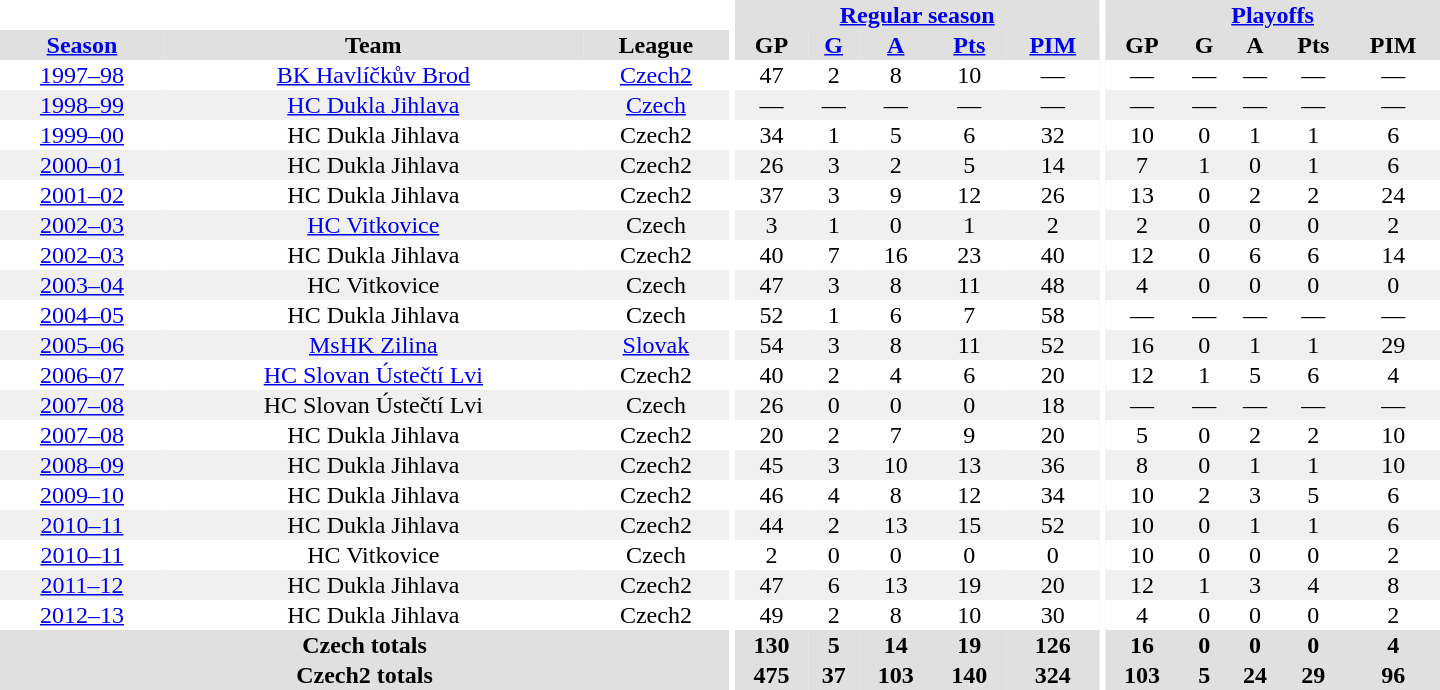<table border="0" cellpadding="1" cellspacing="0" style="text-align:center; width:60em">
<tr bgcolor="#e0e0e0">
<th colspan="3" bgcolor="#ffffff"></th>
<th rowspan="99" bgcolor="#ffffff"></th>
<th colspan="5"><a href='#'>Regular season</a></th>
<th rowspan="99" bgcolor="#ffffff"></th>
<th colspan="5"><a href='#'>Playoffs</a></th>
</tr>
<tr bgcolor="#e0e0e0">
<th><a href='#'>Season</a></th>
<th>Team</th>
<th>League</th>
<th>GP</th>
<th><a href='#'>G</a></th>
<th><a href='#'>A</a></th>
<th><a href='#'>Pts</a></th>
<th><a href='#'>PIM</a></th>
<th>GP</th>
<th>G</th>
<th>A</th>
<th>Pts</th>
<th>PIM</th>
</tr>
<tr>
<td><a href='#'>1997–98</a></td>
<td><a href='#'>BK Havlíčkův Brod</a></td>
<td><a href='#'>Czech2</a></td>
<td>47</td>
<td>2</td>
<td>8</td>
<td>10</td>
<td>—</td>
<td>—</td>
<td>—</td>
<td>—</td>
<td>—</td>
<td>—</td>
</tr>
<tr bgcolor="#f0f0f0">
<td><a href='#'>1998–99</a></td>
<td><a href='#'>HC Dukla Jihlava</a></td>
<td><a href='#'>Czech</a></td>
<td>—</td>
<td>—</td>
<td>—</td>
<td>—</td>
<td>—</td>
<td>—</td>
<td>—</td>
<td>—</td>
<td>—</td>
<td>—</td>
</tr>
<tr>
<td><a href='#'>1999–00</a></td>
<td>HC Dukla Jihlava</td>
<td>Czech2</td>
<td>34</td>
<td>1</td>
<td>5</td>
<td>6</td>
<td>32</td>
<td>10</td>
<td>0</td>
<td>1</td>
<td>1</td>
<td>6</td>
</tr>
<tr bgcolor="#f0f0f0">
<td><a href='#'>2000–01</a></td>
<td>HC Dukla Jihlava</td>
<td>Czech2</td>
<td>26</td>
<td>3</td>
<td>2</td>
<td>5</td>
<td>14</td>
<td>7</td>
<td>1</td>
<td>0</td>
<td>1</td>
<td>6</td>
</tr>
<tr>
<td><a href='#'>2001–02</a></td>
<td>HC Dukla Jihlava</td>
<td>Czech2</td>
<td>37</td>
<td>3</td>
<td>9</td>
<td>12</td>
<td>26</td>
<td>13</td>
<td>0</td>
<td>2</td>
<td>2</td>
<td>24</td>
</tr>
<tr bgcolor="#f0f0f0">
<td><a href='#'>2002–03</a></td>
<td><a href='#'>HC Vitkovice</a></td>
<td>Czech</td>
<td>3</td>
<td>1</td>
<td>0</td>
<td>1</td>
<td>2</td>
<td>2</td>
<td>0</td>
<td>0</td>
<td>0</td>
<td>2</td>
</tr>
<tr>
<td><a href='#'>2002–03</a></td>
<td>HC Dukla Jihlava</td>
<td>Czech2</td>
<td>40</td>
<td>7</td>
<td>16</td>
<td>23</td>
<td>40</td>
<td>12</td>
<td>0</td>
<td>6</td>
<td>6</td>
<td>14</td>
</tr>
<tr bgcolor="#f0f0f0">
<td><a href='#'>2003–04</a></td>
<td>HC Vitkovice</td>
<td>Czech</td>
<td>47</td>
<td>3</td>
<td>8</td>
<td>11</td>
<td>48</td>
<td>4</td>
<td>0</td>
<td>0</td>
<td>0</td>
<td>0</td>
</tr>
<tr>
<td><a href='#'>2004–05</a></td>
<td>HC Dukla Jihlava</td>
<td>Czech</td>
<td>52</td>
<td>1</td>
<td>6</td>
<td>7</td>
<td>58</td>
<td>—</td>
<td>—</td>
<td>—</td>
<td>—</td>
<td>—</td>
</tr>
<tr bgcolor="#f0f0f0">
<td><a href='#'>2005–06</a></td>
<td><a href='#'>MsHK Zilina</a></td>
<td><a href='#'>Slovak</a></td>
<td>54</td>
<td>3</td>
<td>8</td>
<td>11</td>
<td>52</td>
<td>16</td>
<td>0</td>
<td>1</td>
<td>1</td>
<td>29</td>
</tr>
<tr>
<td><a href='#'>2006–07</a></td>
<td><a href='#'>HC Slovan Ústečtí Lvi</a></td>
<td>Czech2</td>
<td>40</td>
<td>2</td>
<td>4</td>
<td>6</td>
<td>20</td>
<td>12</td>
<td>1</td>
<td>5</td>
<td>6</td>
<td>4</td>
</tr>
<tr bgcolor="#f0f0f0">
<td><a href='#'>2007–08</a></td>
<td>HC Slovan Ústečtí Lvi</td>
<td>Czech</td>
<td>26</td>
<td>0</td>
<td>0</td>
<td>0</td>
<td>18</td>
<td>—</td>
<td>—</td>
<td>—</td>
<td>—</td>
<td>—</td>
</tr>
<tr>
<td><a href='#'>2007–08</a></td>
<td>HC Dukla Jihlava</td>
<td>Czech2</td>
<td>20</td>
<td>2</td>
<td>7</td>
<td>9</td>
<td>20</td>
<td>5</td>
<td>0</td>
<td>2</td>
<td>2</td>
<td>10</td>
</tr>
<tr bgcolor="#f0f0f0">
<td><a href='#'>2008–09</a></td>
<td>HC Dukla Jihlava</td>
<td>Czech2</td>
<td>45</td>
<td>3</td>
<td>10</td>
<td>13</td>
<td>36</td>
<td>8</td>
<td>0</td>
<td>1</td>
<td>1</td>
<td>10</td>
</tr>
<tr>
<td><a href='#'>2009–10</a></td>
<td>HC Dukla Jihlava</td>
<td>Czech2</td>
<td>46</td>
<td>4</td>
<td>8</td>
<td>12</td>
<td>34</td>
<td>10</td>
<td>2</td>
<td>3</td>
<td>5</td>
<td>6</td>
</tr>
<tr bgcolor="#f0f0f0">
<td><a href='#'>2010–11</a></td>
<td>HC Dukla Jihlava</td>
<td>Czech2</td>
<td>44</td>
<td>2</td>
<td>13</td>
<td>15</td>
<td>52</td>
<td>10</td>
<td>0</td>
<td>1</td>
<td>1</td>
<td>6</td>
</tr>
<tr>
<td><a href='#'>2010–11</a></td>
<td>HC Vitkovice</td>
<td>Czech</td>
<td>2</td>
<td>0</td>
<td>0</td>
<td>0</td>
<td>0</td>
<td>10</td>
<td>0</td>
<td>0</td>
<td>0</td>
<td>2</td>
</tr>
<tr bgcolor="#f0f0f0">
<td><a href='#'>2011–12</a></td>
<td>HC Dukla Jihlava</td>
<td>Czech2</td>
<td>47</td>
<td>6</td>
<td>13</td>
<td>19</td>
<td>20</td>
<td>12</td>
<td>1</td>
<td>3</td>
<td>4</td>
<td>8</td>
</tr>
<tr>
<td><a href='#'>2012–13</a></td>
<td>HC Dukla Jihlava</td>
<td>Czech2</td>
<td>49</td>
<td>2</td>
<td>8</td>
<td>10</td>
<td>30</td>
<td>4</td>
<td>0</td>
<td>0</td>
<td>0</td>
<td>2</td>
</tr>
<tr>
</tr>
<tr ALIGN="center" bgcolor="#e0e0e0">
<th colspan="3">Czech totals</th>
<th ALIGN="center">130</th>
<th ALIGN="center">5</th>
<th ALIGN="center">14</th>
<th ALIGN="center">19</th>
<th ALIGN="center">126</th>
<th ALIGN="center">16</th>
<th ALIGN="center">0</th>
<th ALIGN="center">0</th>
<th ALIGN="center">0</th>
<th ALIGN="center">4</th>
</tr>
<tr>
</tr>
<tr ALIGN="center" bgcolor="#e0e0e0">
<th colspan="3">Czech2 totals</th>
<th ALIGN="center">475</th>
<th ALIGN="center">37</th>
<th ALIGN="center">103</th>
<th ALIGN="center">140</th>
<th ALIGN="center">324</th>
<th ALIGN="center">103</th>
<th ALIGN="center">5</th>
<th ALIGN="center">24</th>
<th ALIGN="center">29</th>
<th ALIGN="center">96</th>
</tr>
</table>
